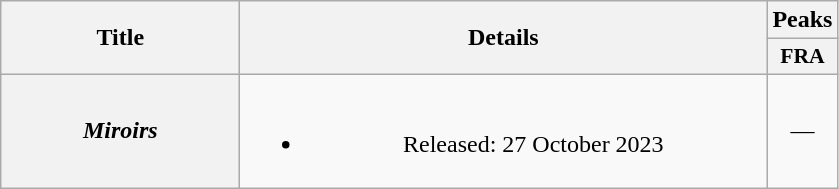<table class="wikitable plainrowheaders" style="text-align:center">
<tr>
<th scope="col" rowspan="2" style="width:9.5em">Title</th>
<th scope="col" rowspan="2" style="width:21.5em">Details</th>
<th scope="col">Peaks</th>
</tr>
<tr>
<th scope="col" style="width:2.5em;font-size:90%">FRA</th>
</tr>
<tr>
<th scope="row"><em>Miroirs</em></th>
<td><br><ul><li>Released: 27 October 2023</li></ul></td>
<td>—</td>
</tr>
</table>
